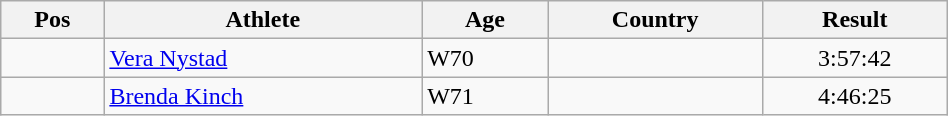<table class="wikitable"  style="text-align:center; width:50%;">
<tr>
<th>Pos</th>
<th>Athlete</th>
<th>Age</th>
<th>Country</th>
<th>Result</th>
</tr>
<tr>
<td align=center></td>
<td align=left><a href='#'>Vera Nystad</a></td>
<td align=left>W70</td>
<td align=left></td>
<td>3:57:42</td>
</tr>
<tr>
<td align=center></td>
<td align=left><a href='#'>Brenda Kinch</a></td>
<td align=left>W71</td>
<td align=left></td>
<td>4:46:25</td>
</tr>
</table>
